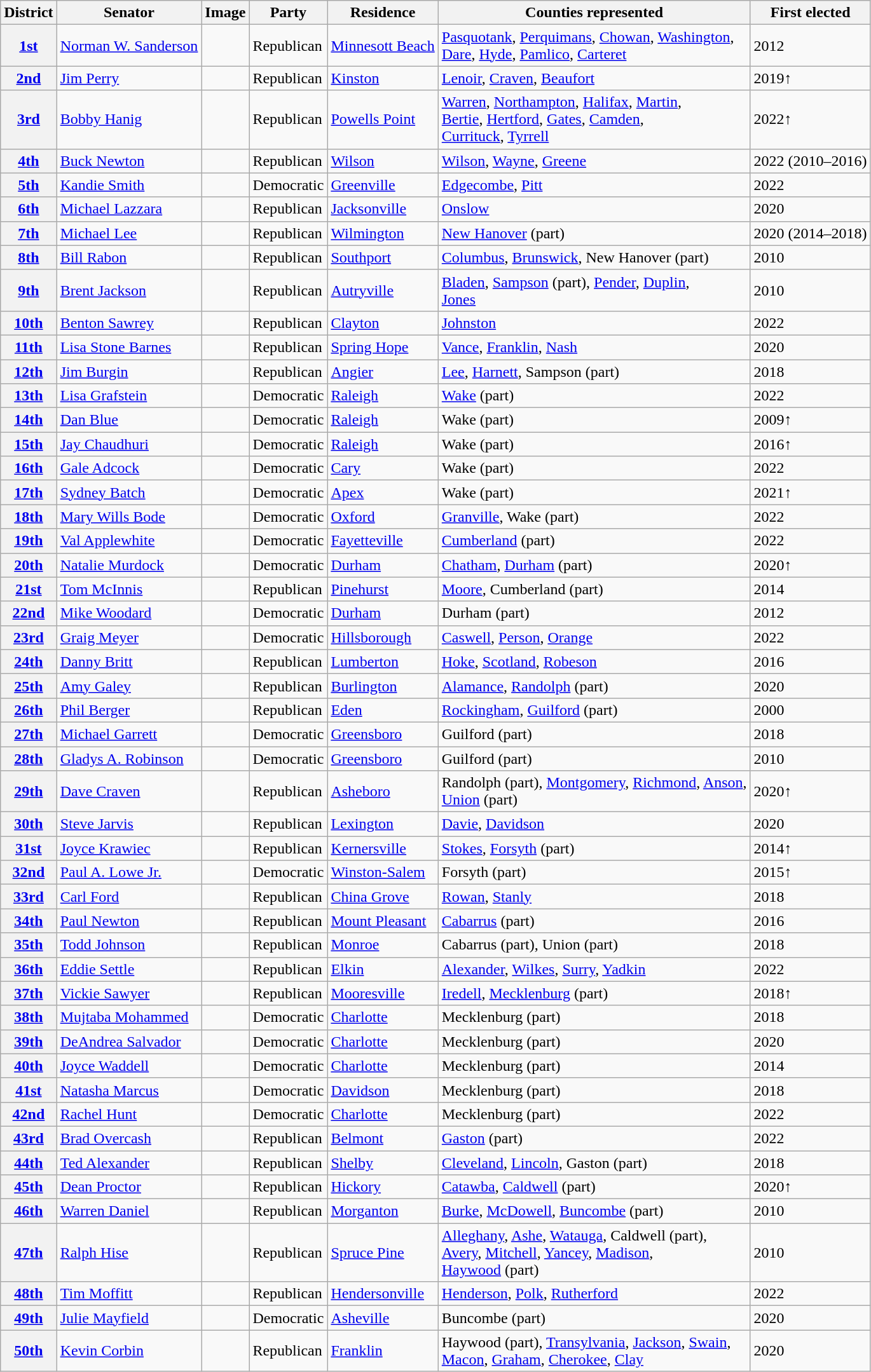<table class="wikitable sortable">
<tr>
<th>District</th>
<th>Senator</th>
<th>Image</th>
<th>Party</th>
<th>Residence</th>
<th>Counties represented</th>
<th>First elected</th>
</tr>
<tr>
<th><a href='#'>1st</a></th>
<td data-sort-value="Sanderson, Norman W."><a href='#'>Norman W. Sanderson</a></td>
<td></td>
<td>Republican</td>
<td><a href='#'>Minnesott Beach</a></td>
<td><a href='#'>Pasquotank</a>, <a href='#'>Perquimans</a>, <a href='#'>Chowan</a>, <a href='#'>Washington</a>, <br> <a href='#'>Dare</a>, <a href='#'>Hyde</a>, <a href='#'>Pamlico</a>, <a href='#'>Carteret</a></td>
<td>2012</td>
</tr>
<tr>
<th><a href='#'>2nd</a></th>
<td data-sort-value="Perry, Jim"><a href='#'>Jim Perry</a></td>
<td></td>
<td>Republican</td>
<td><a href='#'>Kinston</a></td>
<td><a href='#'>Lenoir</a>, <a href='#'>Craven</a>, <a href='#'>Beaufort</a></td>
<td>2019↑</td>
</tr>
<tr>
<th><a href='#'>3rd</a></th>
<td data-sort-value="Hanig, Bobby"><a href='#'>Bobby Hanig</a></td>
<td></td>
<td>Republican</td>
<td><a href='#'>Powells Point</a></td>
<td><a href='#'>Warren</a>, <a href='#'>Northampton</a>, <a href='#'>Halifax</a>, <a href='#'>Martin</a>, <br> <a href='#'>Bertie</a>, <a href='#'>Hertford</a>, <a href='#'>Gates</a>, <a href='#'>Camden</a>, <br> <a href='#'>Currituck</a>, <a href='#'>Tyrrell</a></td>
<td>2022↑</td>
</tr>
<tr>
<th><a href='#'>4th</a></th>
<td data-sort-value="Newton, Buck"><a href='#'>Buck Newton</a></td>
<td></td>
<td>Republican</td>
<td><a href='#'>Wilson</a></td>
<td><a href='#'>Wilson</a>, <a href='#'>Wayne</a>, <a href='#'>Greene</a></td>
<td>2022 (2010–2016)</td>
</tr>
<tr>
<th><a href='#'>5th</a></th>
<td data-sort-value="Smith, Kandie"><a href='#'>Kandie Smith</a></td>
<td></td>
<td>Democratic</td>
<td><a href='#'>Greenville</a></td>
<td><a href='#'>Edgecombe</a>, <a href='#'>Pitt</a></td>
<td>2022</td>
</tr>
<tr>
<th><a href='#'>6th</a></th>
<td data-sort-value="Lazzara, Michael"><a href='#'>Michael Lazzara</a></td>
<td></td>
<td>Republican</td>
<td><a href='#'>Jacksonville</a></td>
<td><a href='#'>Onslow</a></td>
<td>2020</td>
</tr>
<tr>
<th><a href='#'>7th</a></th>
<td data-sort-value="Lee, Michael"><a href='#'>Michael Lee</a></td>
<td></td>
<td>Republican</td>
<td><a href='#'>Wilmington</a></td>
<td><a href='#'>New Hanover</a> (part)</td>
<td>2020 (2014–2018)</td>
</tr>
<tr>
<th><a href='#'>8th</a></th>
<td data-sort-value="Rabon, Bill"><a href='#'>Bill Rabon</a></td>
<td></td>
<td>Republican</td>
<td><a href='#'>Southport</a></td>
<td><a href='#'>Columbus</a>, <a href='#'>Brunswick</a>, New Hanover (part)</td>
<td>2010</td>
</tr>
<tr>
<th><a href='#'>9th</a></th>
<td data-sort-value="Jackson, Brent"><a href='#'>Brent Jackson</a></td>
<td></td>
<td>Republican</td>
<td><a href='#'>Autryville</a></td>
<td><a href='#'>Bladen</a>, <a href='#'>Sampson</a> (part), <a href='#'>Pender</a>, <a href='#'>Duplin</a>, <br> <a href='#'>Jones</a></td>
<td>2010</td>
</tr>
<tr>
<th><a href='#'>10th</a></th>
<td data-sort-value="Sawrey, Benton"><a href='#'>Benton Sawrey</a></td>
<td></td>
<td>Republican</td>
<td><a href='#'>Clayton</a></td>
<td><a href='#'>Johnston</a></td>
<td>2022</td>
</tr>
<tr>
<th><a href='#'>11th</a></th>
<td data-sort-value="Barnes, Lisa Stone"><a href='#'>Lisa Stone Barnes</a></td>
<td></td>
<td>Republican</td>
<td><a href='#'>Spring Hope</a></td>
<td><a href='#'>Vance</a>, <a href='#'>Franklin</a>, <a href='#'>Nash</a></td>
<td>2020</td>
</tr>
<tr>
<th><a href='#'>12th</a></th>
<td data-sort-value="Burgin, Jim"><a href='#'>Jim Burgin</a></td>
<td></td>
<td>Republican</td>
<td><a href='#'>Angier</a></td>
<td><a href='#'>Lee</a>, <a href='#'>Harnett</a>, Sampson (part)</td>
<td>2018</td>
</tr>
<tr>
<th><a href='#'>13th</a></th>
<td data-sort-value="Grafstein, Lisa"><a href='#'>Lisa Grafstein</a></td>
<td></td>
<td>Democratic</td>
<td><a href='#'>Raleigh</a></td>
<td><a href='#'>Wake</a> (part)</td>
<td>2022</td>
</tr>
<tr>
<th><a href='#'>14th</a></th>
<td data-sort-value="Blue, Dan"><a href='#'>Dan Blue</a></td>
<td></td>
<td>Democratic</td>
<td><a href='#'>Raleigh</a></td>
<td>Wake (part)</td>
<td>2009↑</td>
</tr>
<tr>
<th><a href='#'>15th</a></th>
<td data-sort-value="Chaudhuri, Jay"><a href='#'>Jay Chaudhuri</a></td>
<td></td>
<td>Democratic</td>
<td><a href='#'>Raleigh</a></td>
<td>Wake (part)</td>
<td>2016↑</td>
</tr>
<tr>
<th><a href='#'>16th</a></th>
<td data-sort-value="Adcock, Gale"><a href='#'>Gale Adcock</a></td>
<td></td>
<td>Democratic</td>
<td><a href='#'>Cary</a></td>
<td>Wake (part)</td>
<td>2022</td>
</tr>
<tr>
<th><a href='#'>17th</a></th>
<td data-sort-value="Batch, Sydney"><a href='#'>Sydney Batch</a></td>
<td></td>
<td>Democratic</td>
<td><a href='#'>Apex</a></td>
<td>Wake (part)</td>
<td>2021↑</td>
</tr>
<tr>
<th><a href='#'>18th</a></th>
<td data-sort-value="Bode, Mary Wills"><a href='#'>Mary Wills Bode</a></td>
<td></td>
<td>Democratic</td>
<td><a href='#'>Oxford</a></td>
<td><a href='#'>Granville</a>, Wake (part)</td>
<td>2022</td>
</tr>
<tr>
<th><a href='#'>19th</a></th>
<td data-sort-value="Applewhite, Val"><a href='#'>Val Applewhite</a></td>
<td></td>
<td>Democratic</td>
<td><a href='#'>Fayetteville</a></td>
<td><a href='#'>Cumberland</a> (part)</td>
<td>2022</td>
</tr>
<tr>
<th><a href='#'>20th</a></th>
<td data-sort-value="Murdock, Natalie"><a href='#'>Natalie Murdock</a></td>
<td></td>
<td>Democratic</td>
<td><a href='#'>Durham</a></td>
<td><a href='#'>Chatham</a>, <a href='#'>Durham</a> (part)</td>
<td>2020↑</td>
</tr>
<tr>
<th><a href='#'>21st</a></th>
<td data-sort-value="McInnis, Tom"><a href='#'>Tom McInnis</a></td>
<td></td>
<td>Republican</td>
<td><a href='#'>Pinehurst</a></td>
<td><a href='#'>Moore</a>, Cumberland (part)</td>
<td>2014</td>
</tr>
<tr>
<th><a href='#'>22nd</a></th>
<td data-sort-value="Woodard, Mike"><a href='#'>Mike Woodard</a></td>
<td></td>
<td>Democratic</td>
<td><a href='#'>Durham</a></td>
<td>Durham (part)</td>
<td>2012</td>
</tr>
<tr>
<th><a href='#'>23rd</a></th>
<td data-sort-value="Meyer, Graig"><a href='#'>Graig Meyer</a></td>
<td></td>
<td>Democratic</td>
<td><a href='#'>Hillsborough</a></td>
<td><a href='#'>Caswell</a>, <a href='#'>Person</a>, <a href='#'>Orange</a></td>
<td>2022</td>
</tr>
<tr>
<th><a href='#'>24th</a></th>
<td data-sort-value="Britt, Danny"><a href='#'>Danny Britt</a></td>
<td></td>
<td>Republican</td>
<td><a href='#'>Lumberton</a></td>
<td><a href='#'>Hoke</a>, <a href='#'>Scotland</a>, <a href='#'>Robeson</a></td>
<td>2016</td>
</tr>
<tr>
<th><a href='#'>25th</a></th>
<td data-sort-value="Galey, Amy"><a href='#'>Amy Galey</a></td>
<td></td>
<td>Republican</td>
<td><a href='#'>Burlington</a></td>
<td><a href='#'>Alamance</a>, <a href='#'>Randolph</a> (part)</td>
<td>2020</td>
</tr>
<tr>
<th><a href='#'>26th</a></th>
<td data-sort-value="Berger, Phil"><a href='#'>Phil Berger</a></td>
<td></td>
<td>Republican</td>
<td><a href='#'>Eden</a></td>
<td><a href='#'>Rockingham</a>, <a href='#'>Guilford</a> (part)</td>
<td>2000</td>
</tr>
<tr>
<th><a href='#'>27th</a></th>
<td data-sort-value="Garrett, Michael"><a href='#'>Michael Garrett</a></td>
<td></td>
<td>Democratic</td>
<td><a href='#'>Greensboro</a></td>
<td>Guilford (part)</td>
<td>2018</td>
</tr>
<tr>
<th><a href='#'>28th</a></th>
<td data-sort-value="Robinson, Gladys A."><a href='#'>Gladys A. Robinson</a></td>
<td></td>
<td>Democratic</td>
<td><a href='#'>Greensboro</a></td>
<td>Guilford (part)</td>
<td>2010</td>
</tr>
<tr>
<th><a href='#'>29th</a></th>
<td data-sort-value="Craven, Dave"><a href='#'>Dave Craven</a></td>
<td></td>
<td>Republican</td>
<td><a href='#'>Asheboro</a></td>
<td>Randolph (part), <a href='#'>Montgomery</a>, <a href='#'>Richmond</a>, <a href='#'>Anson</a>, <br> <a href='#'>Union</a> (part)</td>
<td>2020↑</td>
</tr>
<tr>
<th><a href='#'>30th</a></th>
<td data-sort-value="Jarvis, Steve"><a href='#'>Steve Jarvis</a></td>
<td></td>
<td>Republican</td>
<td><a href='#'>Lexington</a></td>
<td><a href='#'>Davie</a>, <a href='#'>Davidson</a></td>
<td>2020</td>
</tr>
<tr>
<th><a href='#'>31st</a></th>
<td data-sort-value="Krawiec, Joyce"><a href='#'>Joyce Krawiec</a></td>
<td></td>
<td>Republican</td>
<td><a href='#'>Kernersville</a></td>
<td><a href='#'>Stokes</a>, <a href='#'>Forsyth</a> (part)</td>
<td>2014↑</td>
</tr>
<tr>
<th><a href='#'>32nd</a></th>
<td data-sort-value="Lowe, Paul A. Jr."><a href='#'>Paul A. Lowe Jr.</a></td>
<td></td>
<td>Democratic</td>
<td><a href='#'>Winston-Salem</a></td>
<td>Forsyth (part)</td>
<td>2015↑</td>
</tr>
<tr>
<th><a href='#'>33rd</a></th>
<td data-sort-value="Ford, Carl"><a href='#'>Carl Ford</a></td>
<td></td>
<td>Republican</td>
<td><a href='#'>China Grove</a></td>
<td><a href='#'>Rowan</a>, <a href='#'>Stanly</a></td>
<td>2018</td>
</tr>
<tr>
<th><a href='#'>34th</a></th>
<td data-sort-value="Newton, Paul"><a href='#'>Paul Newton</a></td>
<td></td>
<td>Republican</td>
<td><a href='#'>Mount Pleasant</a></td>
<td><a href='#'>Cabarrus</a> (part)</td>
<td>2016</td>
</tr>
<tr>
<th><a href='#'>35th</a></th>
<td data-sort-value="Johnson, Todd"><a href='#'>Todd Johnson</a></td>
<td></td>
<td>Republican</td>
<td><a href='#'>Monroe</a></td>
<td>Cabarrus (part), Union (part)</td>
<td>2018</td>
</tr>
<tr>
<th><a href='#'>36th</a></th>
<td data-sort-value="Settle, Eddie"><a href='#'>Eddie Settle</a></td>
<td></td>
<td>Republican</td>
<td><a href='#'>Elkin</a></td>
<td><a href='#'>Alexander</a>, <a href='#'>Wilkes</a>, <a href='#'>Surry</a>, <a href='#'>Yadkin</a></td>
<td>2022</td>
</tr>
<tr>
<th><a href='#'>37th</a></th>
<td data-sort-value="Sawyer, Vickie"><a href='#'>Vickie Sawyer</a></td>
<td></td>
<td>Republican</td>
<td><a href='#'>Mooresville</a></td>
<td><a href='#'>Iredell</a>, <a href='#'>Mecklenburg</a> (part)</td>
<td>2018↑</td>
</tr>
<tr>
<th><a href='#'>38th</a></th>
<td data-sort-value="Mohammed, Mujtaba"><a href='#'>Mujtaba Mohammed</a></td>
<td></td>
<td>Democratic</td>
<td><a href='#'>Charlotte</a></td>
<td>Mecklenburg (part)</td>
<td>2018</td>
</tr>
<tr>
<th><a href='#'>39th</a></th>
<td data-sort-value="Salvador, DeAndrea"><a href='#'>DeAndrea Salvador</a></td>
<td></td>
<td>Democratic</td>
<td><a href='#'>Charlotte</a></td>
<td>Mecklenburg (part)</td>
<td>2020</td>
</tr>
<tr>
<th><a href='#'>40th</a></th>
<td data-sort-value="Waddell, Joyce"><a href='#'>Joyce Waddell</a></td>
<td></td>
<td>Democratic</td>
<td><a href='#'>Charlotte</a></td>
<td>Mecklenburg (part)</td>
<td>2014</td>
</tr>
<tr>
<th><a href='#'>41st</a></th>
<td data-sort-value="Marcus, Natasha"><a href='#'>Natasha Marcus</a></td>
<td></td>
<td>Democratic</td>
<td><a href='#'>Davidson</a></td>
<td>Mecklenburg (part)</td>
<td>2018</td>
</tr>
<tr>
<th><a href='#'>42nd</a></th>
<td data-sort-value="Hunt, Rachel"><a href='#'>Rachel Hunt</a></td>
<td></td>
<td>Democratic</td>
<td><a href='#'>Charlotte</a></td>
<td>Mecklenburg (part)</td>
<td>2022</td>
</tr>
<tr>
<th><a href='#'>43rd</a></th>
<td data-sort-value="Overcash, Brad"><a href='#'>Brad Overcash</a></td>
<td></td>
<td>Republican</td>
<td><a href='#'>Belmont</a></td>
<td><a href='#'>Gaston</a> (part)</td>
<td>2022</td>
</tr>
<tr>
<th><a href='#'>44th</a></th>
<td data-sort-value="Alexander, Ted"><a href='#'>Ted Alexander</a></td>
<td></td>
<td>Republican</td>
<td><a href='#'>Shelby</a></td>
<td><a href='#'>Cleveland</a>, <a href='#'>Lincoln</a>, Gaston (part)</td>
<td>2018</td>
</tr>
<tr>
<th><a href='#'>45th</a></th>
<td data-sort-value="Proctor, Dean"><a href='#'>Dean Proctor</a></td>
<td></td>
<td>Republican</td>
<td><a href='#'>Hickory</a></td>
<td><a href='#'>Catawba</a>, <a href='#'>Caldwell</a> (part)</td>
<td>2020↑</td>
</tr>
<tr>
<th><a href='#'>46th</a></th>
<td data-sort-value="Daniel, Warren"><a href='#'>Warren Daniel</a></td>
<td></td>
<td>Republican</td>
<td><a href='#'>Morganton</a></td>
<td><a href='#'>Burke</a>, <a href='#'>McDowell</a>, <a href='#'>Buncombe</a> (part)</td>
<td>2010</td>
</tr>
<tr>
<th><a href='#'>47th</a></th>
<td data-sort-value="Hise, Ralph"><a href='#'>Ralph Hise</a></td>
<td></td>
<td>Republican</td>
<td><a href='#'>Spruce Pine</a></td>
<td><a href='#'>Alleghany</a>, <a href='#'>Ashe</a>, <a href='#'>Watauga</a>, Caldwell (part), <br><a href='#'>Avery</a>, <a href='#'>Mitchell</a>, <a href='#'>Yancey</a>, <a href='#'>Madison</a>, <br> <a href='#'>Haywood</a> (part)</td>
<td>2010</td>
</tr>
<tr>
<th><a href='#'>48th</a></th>
<td data-sort-value="Moffitt, Tim"><a href='#'>Tim Moffitt</a></td>
<td></td>
<td>Republican</td>
<td><a href='#'>Hendersonville</a></td>
<td><a href='#'>Henderson</a>, <a href='#'>Polk</a>, <a href='#'>Rutherford</a></td>
<td>2022</td>
</tr>
<tr>
<th><a href='#'>49th</a></th>
<td data-sort-value="Mayfield, Julie"><a href='#'>Julie Mayfield</a></td>
<td></td>
<td>Democratic</td>
<td><a href='#'>Asheville</a></td>
<td>Buncombe (part)</td>
<td>2020</td>
</tr>
<tr>
<th><a href='#'>50th</a></th>
<td data-sort-value="Corbin, Kevin"><a href='#'>Kevin Corbin</a></td>
<td></td>
<td>Republican</td>
<td><a href='#'>Franklin</a></td>
<td>Haywood (part), <a href='#'>Transylvania</a>, <a href='#'>Jackson</a>, <a href='#'>Swain</a>, <br> <a href='#'>Macon</a>, <a href='#'>Graham</a>, <a href='#'>Cherokee</a>, <a href='#'>Clay</a></td>
<td>2020</td>
</tr>
</table>
